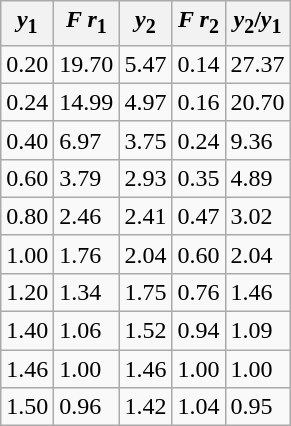<table class="wikitable">
<tr>
<th><em>y</em><sub>1</sub></th>
<th><em>F r</em><sub>1</sub></th>
<th><em>y</em><sub>2</sub></th>
<th><em>F r</em><sub>2</sub></th>
<th><em>y</em><sub>2</sub>/<em>y</em><sub>1</sub></th>
</tr>
<tr>
<td>0.20</td>
<td>19.70</td>
<td>5.47</td>
<td>0.14</td>
<td>27.37</td>
</tr>
<tr>
<td>0.24</td>
<td>14.99</td>
<td>4.97</td>
<td>0.16</td>
<td>20.70</td>
</tr>
<tr>
<td>0.40</td>
<td>6.97</td>
<td>3.75</td>
<td>0.24</td>
<td>9.36</td>
</tr>
<tr>
<td>0.60</td>
<td>3.79</td>
<td>2.93</td>
<td>0.35</td>
<td>4.89</td>
</tr>
<tr>
<td>0.80</td>
<td>2.46</td>
<td>2.41</td>
<td>0.47</td>
<td>3.02</td>
</tr>
<tr>
<td>1.00</td>
<td>1.76</td>
<td>2.04</td>
<td>0.60</td>
<td>2.04</td>
</tr>
<tr>
<td>1.20</td>
<td>1.34</td>
<td>1.75</td>
<td>0.76</td>
<td>1.46</td>
</tr>
<tr>
<td>1.40</td>
<td>1.06</td>
<td>1.52</td>
<td>0.94</td>
<td>1.09</td>
</tr>
<tr>
<td>1.46</td>
<td>1.00</td>
<td>1.46</td>
<td>1.00</td>
<td>1.00</td>
</tr>
<tr>
<td>1.50</td>
<td>0.96</td>
<td>1.42</td>
<td>1.04</td>
<td>0.95</td>
</tr>
</table>
